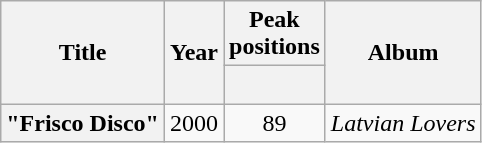<table class="wikitable plainrowheaders">
<tr>
<th scope="col" rowspan="2">Title</th>
<th scope="col" rowspan="2">Year</th>
<th scope="col" colspan="1">Peak positions</th>
<th scope="col" rowspan="2">Album</th>
</tr>
<tr>
<th width="30"><br></th>
</tr>
<tr>
<th scope="row">"Frisco Disco"</th>
<td>2000</td>
<td align="center">89</td>
<td><em>Latvian Lovers</em></td>
</tr>
</table>
